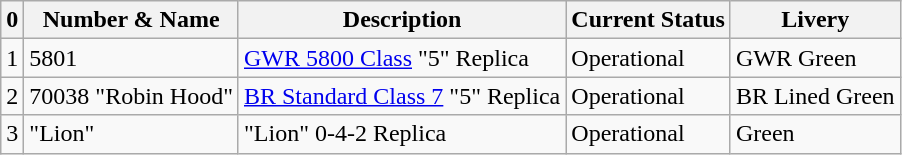<table class="wikitable">
<tr>
<th>0</th>
<th>Number & Name</th>
<th>Description</th>
<th>Current Status</th>
<th>Livery</th>
</tr>
<tr>
<td>1</td>
<td>5801</td>
<td><a href='#'>GWR 5800 Class</a> "5" Replica</td>
<td>Operational</td>
<td>GWR Green</td>
</tr>
<tr>
<td>2</td>
<td>70038 "Robin Hood"</td>
<td><a href='#'>BR Standard Class 7</a> "5" Replica</td>
<td>Operational</td>
<td>BR Lined Green</td>
</tr>
<tr>
<td>3</td>
<td>"Lion"</td>
<td>"Lion" 0-4-2 Replica</td>
<td>Operational</td>
<td>Green</td>
</tr>
</table>
